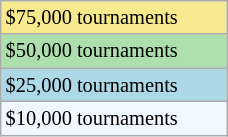<table class="wikitable" style="font-size:85%; width:12%;">
<tr style="background:#f7e98e;">
<td>$75,000 tournaments</td>
</tr>
<tr style="background:#addfad;">
<td>$50,000 tournaments</td>
</tr>
<tr style="background:lightblue;">
<td>$25,000 tournaments</td>
</tr>
<tr style="background:#f0f8ff;">
<td>$10,000 tournaments</td>
</tr>
</table>
